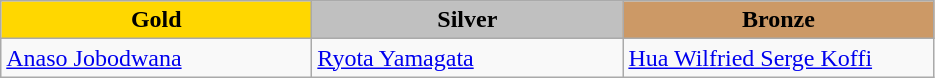<table class="wikitable" style="text-align:left">
<tr align="center">
<td width=200 bgcolor=gold><strong>Gold</strong></td>
<td width=200 bgcolor=silver><strong>Silver</strong></td>
<td width=200 bgcolor=CC9966><strong>Bronze</strong></td>
</tr>
<tr>
<td><a href='#'>Anaso Jobodwana</a><br><em></em></td>
<td><a href='#'>Ryota Yamagata</a><br><em></em></td>
<td><a href='#'>Hua Wilfried Serge Koffi</a><br><em></em></td>
</tr>
</table>
